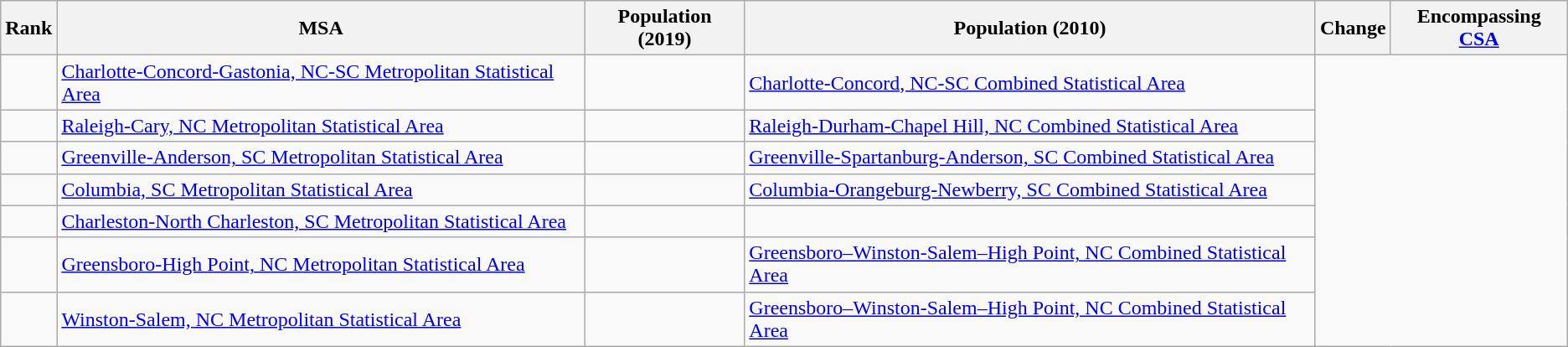<table class="wikitable sortable">
<tr>
<th>Rank</th>
<th>MSA</th>
<th>Population (2019)</th>
<th>Population (2010)</th>
<th>Change</th>
<th>Encompassing <a href='#'>CSA</a></th>
</tr>
<tr>
<td align=center></td>
<td><a href='#'>Charlotte-Concord-Gastonia, NC-SC Metropolitan Statistical Area</a></td>
<td></td>
<td><a href='#'>Charlotte-Concord, NC-SC Combined Statistical Area</a></td>
</tr>
<tr>
<td align=center></td>
<td><a href='#'>Raleigh-Cary, NC Metropolitan Statistical Area</a></td>
<td></td>
<td><a href='#'>Raleigh-Durham-Chapel Hill, NC Combined Statistical Area</a></td>
</tr>
<tr>
<td align=center></td>
<td><a href='#'>Greenville-Anderson, SC Metropolitan Statistical Area</a></td>
<td></td>
<td><a href='#'>Greenville-Spartanburg-Anderson, SC Combined Statistical Area</a></td>
</tr>
<tr>
<td align=center></td>
<td><a href='#'>Columbia, SC Metropolitan Statistical Area</a></td>
<td></td>
<td><a href='#'>Columbia-Orangeburg-Newberry, SC Combined Statistical Area</a></td>
</tr>
<tr>
<td align=center></td>
<td><a href='#'>Charleston-North Charleston, SC Metropolitan Statistical Area</a></td>
<td></td>
<td></td>
</tr>
<tr>
<td align=center></td>
<td><a href='#'>Greensboro-High Point, NC Metropolitan Statistical Area</a></td>
<td></td>
<td><a href='#'>Greensboro–Winston-Salem–High Point, NC Combined Statistical Area</a></td>
</tr>
<tr>
<td align=center></td>
<td><a href='#'>Winston-Salem, NC Metropolitan Statistical Area</a></td>
<td></td>
<td><a href='#'>Greensboro–Winston-Salem–High Point, NC Combined Statistical Area</a></td>
</tr>
</table>
